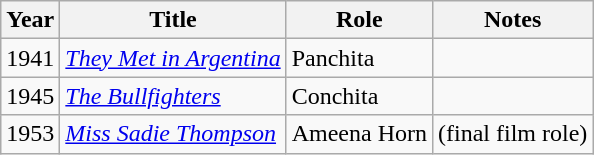<table class="wikitable">
<tr>
<th>Year</th>
<th>Title</th>
<th>Role</th>
<th>Notes</th>
</tr>
<tr>
<td>1941</td>
<td><em><a href='#'>They Met in Argentina</a></em></td>
<td>Panchita</td>
<td></td>
</tr>
<tr>
<td>1945</td>
<td><em><a href='#'>The Bullfighters</a></em></td>
<td>Conchita</td>
<td></td>
</tr>
<tr>
<td>1953</td>
<td><em><a href='#'>Miss Sadie Thompson</a></em></td>
<td>Ameena Horn</td>
<td>(final film role)</td>
</tr>
</table>
